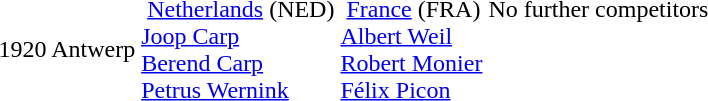<table>
<tr>
<td style="align:center;">1920 Antwerp <br></td>
<td style="vertical-align:top;"> <a href='#'>Netherlands</a> <span>(NED)</span><br><a href='#'>Joop Carp</a><br><a href='#'>Berend Carp</a><br><a href='#'>Petrus Wernink</a></td>
<td style="vertical-align:top;"> <a href='#'>France</a> <span>(FRA)</span><br><a href='#'>Albert Weil</a><br><a href='#'>Robert Monier</a><br><a href='#'>Félix Picon</a></td>
<td style="vertical-align:top;">No further competitors</td>
</tr>
</table>
